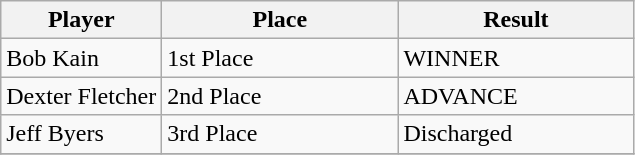<table class="wikitable">
<tr>
<th width="100px">Player</th>
<th width="150px">Place</th>
<th width="150px">Result</th>
</tr>
<tr>
<td>Bob Kain</td>
<td>1st Place</td>
<td>WINNER</td>
</tr>
<tr>
<td>Dexter Fletcher</td>
<td>2nd Place</td>
<td>ADVANCE</td>
</tr>
<tr>
<td>Jeff Byers</td>
<td>3rd Place</td>
<td>Discharged</td>
</tr>
<tr>
</tr>
</table>
